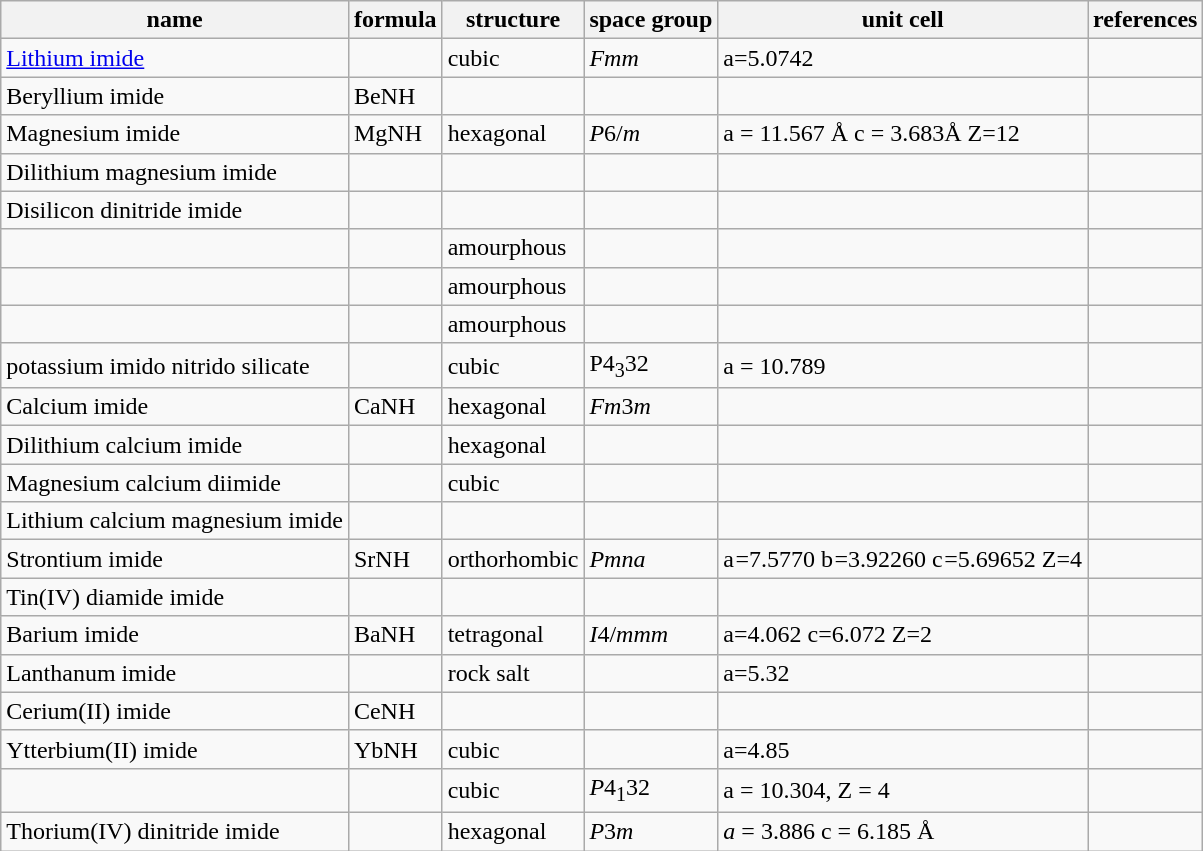<table class="wikitable">
<tr>
<th>name</th>
<th>formula</th>
<th>structure</th>
<th>space group</th>
<th>unit cell</th>
<th>references</th>
</tr>
<tr>
<td><a href='#'>Lithium imide</a></td>
<td></td>
<td>cubic</td>
<td><em>Fm</em><em>m</em></td>
<td>a=5.0742</td>
<td></td>
</tr>
<tr>
<td>Beryllium imide</td>
<td>BeNH</td>
<td></td>
<td></td>
<td></td>
<td></td>
</tr>
<tr>
<td>Magnesium imide</td>
<td>MgNH</td>
<td>hexagonal</td>
<td><em>P</em>6/<em>m</em></td>
<td>a = 11.567 Å c = 3.683Å Z=12</td>
<td></td>
</tr>
<tr>
<td>Dilithium magnesium imide</td>
<td></td>
<td></td>
<td></td>
<td></td>
<td></td>
</tr>
<tr>
<td>Disilicon dinitride imide</td>
<td></td>
<td></td>
<td></td>
<td></td>
<td></td>
</tr>
<tr>
<td></td>
<td></td>
<td>amourphous</td>
<td></td>
<td></td>
<td></td>
</tr>
<tr>
<td></td>
<td></td>
<td>amourphous</td>
<td></td>
<td></td>
<td></td>
</tr>
<tr>
<td></td>
<td></td>
<td>amourphous</td>
<td></td>
<td></td>
<td></td>
</tr>
<tr>
<td>potassium imido nitrido silicate</td>
<td></td>
<td>cubic</td>
<td>P4<sub>3</sub>32</td>
<td>a = 10.789</td>
<td></td>
</tr>
<tr>
<td>Calcium imide</td>
<td>CaNH</td>
<td>hexagonal</td>
<td><em>Fm</em>3<em>m</em></td>
<td></td>
<td></td>
</tr>
<tr>
<td>Dilithium calcium imide</td>
<td></td>
<td>hexagonal</td>
<td></td>
<td></td>
<td></td>
</tr>
<tr>
<td>Magnesium calcium diimide</td>
<td></td>
<td>cubic</td>
<td></td>
<td></td>
<td></td>
</tr>
<tr>
<td>Lithium calcium magnesium imide</td>
<td></td>
<td></td>
<td></td>
<td></td>
<td></td>
</tr>
<tr>
<td>Strontium imide</td>
<td>SrNH</td>
<td>orthorhombic</td>
<td><em>Pmna</em></td>
<td>a =7.5770 b =3.92260 c =5.69652 Z=4</td>
<td></td>
</tr>
<tr>
<td>Tin(IV) diamide imide</td>
<td></td>
<td></td>
<td></td>
<td></td>
<td></td>
</tr>
<tr>
<td>Barium imide</td>
<td>BaNH</td>
<td>tetragonal</td>
<td><em>I</em>4/<em>mmm</em></td>
<td>a=4.062 c=6.072 Z=2</td>
<td></td>
</tr>
<tr>
<td>Lanthanum imide</td>
<td></td>
<td>rock salt</td>
<td></td>
<td>a=5.32</td>
<td></td>
</tr>
<tr>
<td>Cerium(II) imide</td>
<td>CeNH</td>
<td></td>
<td></td>
<td></td>
<td></td>
</tr>
<tr>
<td>Ytterbium(II) imide</td>
<td>YbNH</td>
<td>cubic</td>
<td></td>
<td>a=4.85</td>
<td></td>
</tr>
<tr>
<td></td>
<td></td>
<td>cubic</td>
<td><em>P</em>4<sub>1</sub>32</td>
<td>a = 10.304, Z = 4</td>
<td></td>
</tr>
<tr>
<td>Thorium(IV) dinitride imide</td>
<td></td>
<td>hexagonal</td>
<td><em>P</em>3<em>m</em></td>
<td><em>a</em> = 3.886 c = 6.185 Å</td>
<td></td>
</tr>
</table>
